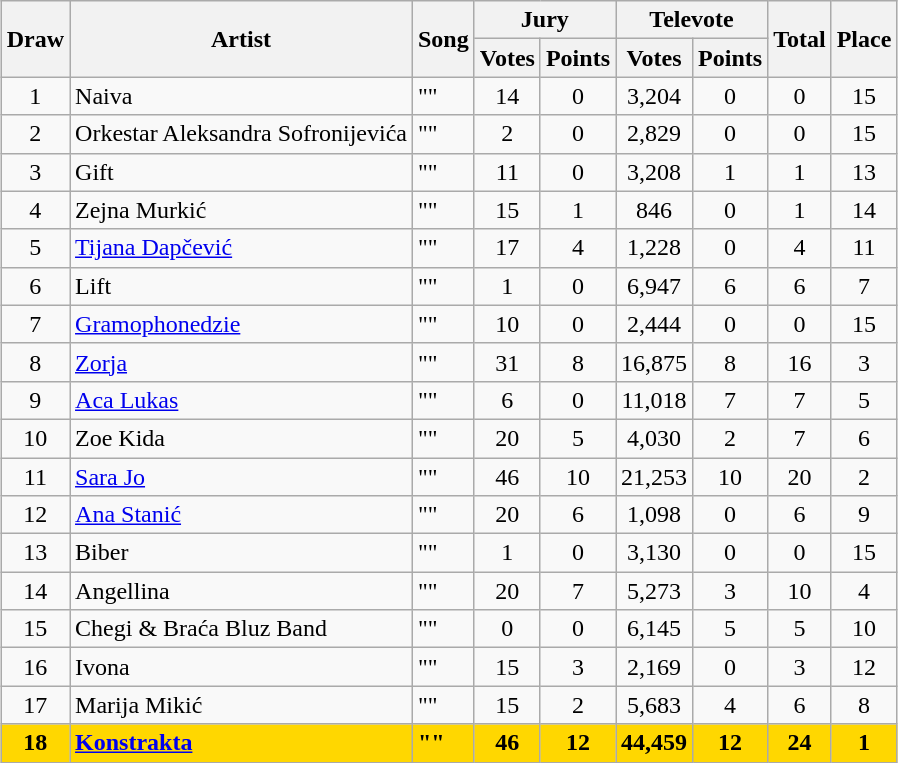<table class="sortable wikitable" style="margin: 1em auto 1em auto; text-align:center;">
<tr>
<th rowspan="2">Draw</th>
<th rowspan="2">Artist</th>
<th rowspan="2">Song</th>
<th colspan="2">Jury</th>
<th colspan="2">Televote</th>
<th rowspan="2">Total</th>
<th rowspan="2">Place</th>
</tr>
<tr>
<th>Votes</th>
<th>Points</th>
<th>Votes</th>
<th>Points</th>
</tr>
<tr>
<td>1</td>
<td align="left">Naiva</td>
<td align="left">""</td>
<td>14</td>
<td>0</td>
<td>3,204</td>
<td>0</td>
<td>0</td>
<td>15</td>
</tr>
<tr>
<td>2</td>
<td align="left">Orkestar Aleksandra Sofronijevića</td>
<td align="left">""</td>
<td>2</td>
<td>0</td>
<td>2,829</td>
<td>0</td>
<td>0</td>
<td>15</td>
</tr>
<tr>
<td>3</td>
<td align="left">Gift</td>
<td align="left">""</td>
<td>11</td>
<td>0</td>
<td>3,208</td>
<td>1</td>
<td>1</td>
<td>13</td>
</tr>
<tr>
<td>4</td>
<td align="left">Zejna Murkić</td>
<td align="left">""</td>
<td>15</td>
<td>1</td>
<td>846</td>
<td>0</td>
<td>1</td>
<td>14</td>
</tr>
<tr>
<td>5</td>
<td align="left"><a href='#'>Tijana Dapčević</a></td>
<td align="left">""</td>
<td>17</td>
<td>4</td>
<td>1,228</td>
<td>0</td>
<td>4</td>
<td>11</td>
</tr>
<tr>
<td>6</td>
<td align="left">Lift</td>
<td align="left">""</td>
<td>1</td>
<td>0</td>
<td>6,947</td>
<td>6</td>
<td>6</td>
<td>7</td>
</tr>
<tr>
<td>7</td>
<td align="left"><a href='#'>Gramophonedzie</a></td>
<td align="left">""</td>
<td>10</td>
<td>0</td>
<td>2,444</td>
<td>0</td>
<td>0</td>
<td>15</td>
</tr>
<tr>
<td>8</td>
<td align="left"><a href='#'>Zorja</a></td>
<td align="left">""</td>
<td>31</td>
<td>8</td>
<td>16,875</td>
<td>8</td>
<td>16</td>
<td>3</td>
</tr>
<tr>
<td>9</td>
<td align="left"><a href='#'>Aca Lukas</a></td>
<td align="left">""</td>
<td>6</td>
<td>0</td>
<td>11,018</td>
<td>7</td>
<td>7</td>
<td>5</td>
</tr>
<tr>
<td>10</td>
<td align="left">Zoe Kida</td>
<td align="left">""</td>
<td>20</td>
<td>5</td>
<td>4,030</td>
<td>2</td>
<td>7</td>
<td>6</td>
</tr>
<tr>
<td>11</td>
<td align="left"><a href='#'>Sara Jo</a></td>
<td align="left">""</td>
<td>46</td>
<td>10</td>
<td>21,253</td>
<td>10</td>
<td>20</td>
<td>2</td>
</tr>
<tr>
<td>12</td>
<td align="left"><a href='#'>Ana Stanić</a></td>
<td align="left">""</td>
<td>20</td>
<td>6</td>
<td>1,098</td>
<td>0</td>
<td>6</td>
<td>9</td>
</tr>
<tr>
<td>13</td>
<td align="left">Biber</td>
<td align="left">""</td>
<td>1</td>
<td>0</td>
<td>3,130</td>
<td>0</td>
<td>0</td>
<td>15</td>
</tr>
<tr>
<td>14</td>
<td align="left">Angellina</td>
<td align="left">""</td>
<td>20</td>
<td>7</td>
<td>5,273</td>
<td>3</td>
<td>10</td>
<td>4</td>
</tr>
<tr>
<td>15</td>
<td align="left">Chegi & Braća Bluz Band</td>
<td align="left">""</td>
<td>0</td>
<td>0</td>
<td>6,145</td>
<td>5</td>
<td>5</td>
<td>10</td>
</tr>
<tr>
<td>16</td>
<td align="left">Ivona</td>
<td align="left">""</td>
<td>15</td>
<td>3</td>
<td>2,169</td>
<td>0</td>
<td>3</td>
<td>12</td>
</tr>
<tr>
<td>17</td>
<td align="left">Marija Mikić</td>
<td align="left">""</td>
<td>15</td>
<td>2</td>
<td>5,683</td>
<td>4</td>
<td>6</td>
<td>8</td>
</tr>
<tr style="font-weight:bold; background:gold;">
<td>18</td>
<td align="left"><a href='#'>Konstrakta</a></td>
<td align="left">""</td>
<td>46</td>
<td>12</td>
<td>44,459</td>
<td>12</td>
<td>24</td>
<td>1</td>
</tr>
</table>
